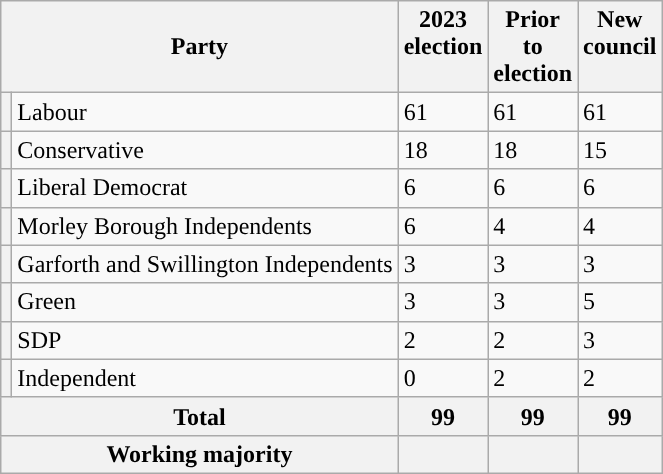<table class="wikitable">
<tr>
<th colspan="2" style="width:230px;">Party</th>
<th style="vertical-align:top; width:30px;">2023 election</th>
<th style="vertical-align:top; width:30px;">Prior to election</th>
<th style="vertical-align:top; width:30px;">New council</th>
</tr>
<tr>
<th style="background-color: "></th>
<td>Labour</td>
<td>61</td>
<td>61</td>
<td>61</td>
</tr>
<tr>
<th style="background-color: "></th>
<td>Conservative</td>
<td>18</td>
<td>18</td>
<td>15</td>
</tr>
<tr>
<th style="background-color: "></th>
<td>Liberal Democrat</td>
<td>6</td>
<td>6</td>
<td>6</td>
</tr>
<tr>
<th style="background-color: "></th>
<td>Morley Borough Independents</td>
<td>6</td>
<td>4</td>
<td>4</td>
</tr>
<tr>
<th style="background-color: "></th>
<td>Garforth and Swillington Independents</td>
<td>3</td>
<td>3</td>
<td>3</td>
</tr>
<tr>
<th style="background-color: "></th>
<td>Green</td>
<td>3</td>
<td>3</td>
<td>5</td>
</tr>
<tr>
<th style="background-color: "></th>
<td>SDP</td>
<td>2</td>
<td>2</td>
<td>3</td>
</tr>
<tr>
<th style="background-color: "></th>
<td>Independent</td>
<td>0</td>
<td>2</td>
<td>2</td>
</tr>
<tr>
<th colspan=2>Total</th>
<th style="text-align: center">99</th>
<th>99</th>
<th>99</th>
</tr>
<tr>
<th colspan=2>Working majority</th>
<th></th>
<th></th>
<th></th>
</tr>
</table>
